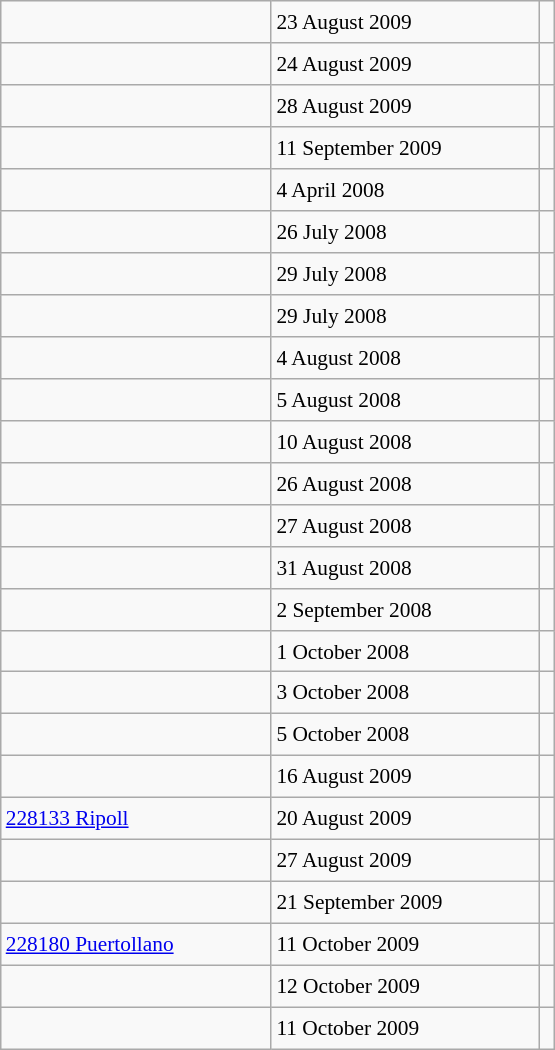<table class="wikitable" style="font-size: 89%; float: left; width: 26em; margin-right: 1em; height: 700px">
<tr>
<td></td>
<td>23 August 2009</td>
<td></td>
</tr>
<tr>
<td></td>
<td>24 August 2009</td>
<td></td>
</tr>
<tr>
<td></td>
<td>28 August 2009</td>
<td></td>
</tr>
<tr>
<td></td>
<td>11 September 2009</td>
<td></td>
</tr>
<tr>
<td></td>
<td>4 April 2008</td>
<td></td>
</tr>
<tr>
<td></td>
<td>26 July 2008</td>
<td></td>
</tr>
<tr>
<td></td>
<td>29 July 2008</td>
<td></td>
</tr>
<tr>
<td></td>
<td>29 July 2008</td>
<td></td>
</tr>
<tr>
<td></td>
<td>4 August 2008</td>
<td></td>
</tr>
<tr>
<td></td>
<td>5 August 2008</td>
<td></td>
</tr>
<tr>
<td></td>
<td>10 August 2008</td>
<td></td>
</tr>
<tr>
<td></td>
<td>26 August 2008</td>
<td></td>
</tr>
<tr>
<td></td>
<td>27 August 2008</td>
<td></td>
</tr>
<tr>
<td></td>
<td>31 August 2008</td>
<td></td>
</tr>
<tr>
<td></td>
<td>2 September 2008</td>
<td></td>
</tr>
<tr>
<td></td>
<td>1 October 2008</td>
<td></td>
</tr>
<tr>
<td></td>
<td>3 October 2008</td>
<td></td>
</tr>
<tr>
<td></td>
<td>5 October 2008</td>
<td></td>
</tr>
<tr>
<td></td>
<td>16 August 2009</td>
<td></td>
</tr>
<tr>
<td><a href='#'>228133 Ripoll</a></td>
<td>20 August 2009</td>
<td></td>
</tr>
<tr>
<td></td>
<td>27 August 2009</td>
<td></td>
</tr>
<tr>
<td></td>
<td>21 September 2009</td>
<td></td>
</tr>
<tr>
<td><a href='#'>228180 Puertollano</a></td>
<td>11 October 2009</td>
<td></td>
</tr>
<tr>
<td></td>
<td>12 October 2009</td>
<td></td>
</tr>
<tr>
<td></td>
<td>11 October 2009</td>
<td></td>
</tr>
</table>
